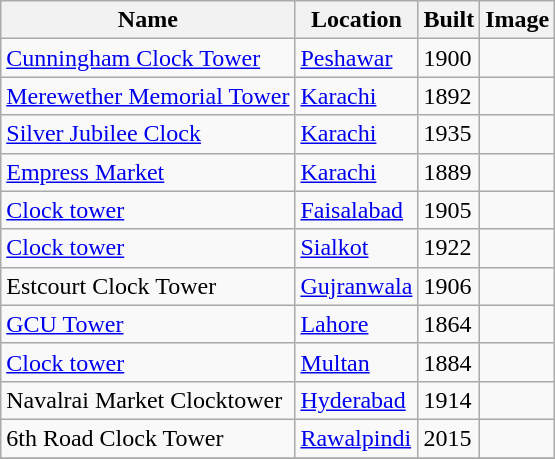<table class="wikitable">
<tr>
<th>Name</th>
<th>Location</th>
<th>Built</th>
<th>Image</th>
</tr>
<tr>
<td><a href='#'>Cunningham Clock Tower</a></td>
<td><a href='#'>Peshawar</a></td>
<td>1900</td>
<td></td>
</tr>
<tr>
<td><a href='#'>Merewether Memorial Tower</a></td>
<td><a href='#'>Karachi</a></td>
<td>1892</td>
<td></td>
</tr>
<tr>
<td><a href='#'>Silver Jubilee Clock</a></td>
<td><a href='#'>Karachi</a></td>
<td>1935</td>
<td></td>
</tr>
<tr>
<td><a href='#'>Empress Market</a></td>
<td><a href='#'>Karachi</a></td>
<td>1889</td>
<td></td>
</tr>
<tr>
<td><a href='#'>Clock tower</a></td>
<td><a href='#'>Faisalabad</a></td>
<td>1905</td>
<td></td>
</tr>
<tr>
<td><a href='#'>Clock tower</a></td>
<td><a href='#'>Sialkot</a></td>
<td>1922</td>
<td></td>
</tr>
<tr>
<td>Estcourt Clock Tower</td>
<td><a href='#'>Gujranwala</a></td>
<td>1906</td>
<td></td>
</tr>
<tr>
<td><a href='#'>GCU Tower</a></td>
<td><a href='#'>Lahore</a></td>
<td>1864</td>
<td></td>
</tr>
<tr>
<td><a href='#'>Clock tower</a></td>
<td><a href='#'>Multan</a></td>
<td>1884</td>
<td></td>
</tr>
<tr>
<td>Navalrai Market Clocktower</td>
<td><a href='#'>Hyderabad</a></td>
<td>1914</td>
<td></td>
</tr>
<tr>
<td>6th Road Clock Tower</td>
<td><a href='#'>Rawalpindi</a></td>
<td>2015</td>
<td></td>
</tr>
<tr>
</tr>
</table>
